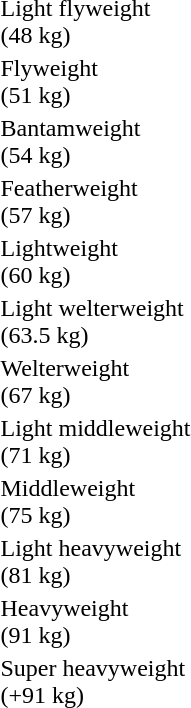<table>
<tr>
<td rowspan=2>Light flyweight<br>(48 kg) </td>
<td rowspan=2></td>
<td rowspan=2></td>
<td></td>
</tr>
<tr>
<td></td>
</tr>
<tr>
<td rowspan=2>Flyweight<br>(51 kg) </td>
<td rowspan=2></td>
<td rowspan=2></td>
<td></td>
</tr>
<tr>
<td></td>
</tr>
<tr>
<td rowspan=2>Bantamweight<br>(54 kg) </td>
<td rowspan=2></td>
<td rowspan=2></td>
<td></td>
</tr>
<tr>
<td></td>
</tr>
<tr>
<td rowspan=2>Featherweight<br>(57 kg) </td>
<td rowspan=2></td>
<td rowspan=2></td>
<td></td>
</tr>
<tr>
<td></td>
</tr>
<tr>
<td rowspan=2>Lightweight<br>(60 kg) </td>
<td rowspan=2></td>
<td rowspan=2></td>
<td></td>
</tr>
<tr>
<td></td>
</tr>
<tr>
<td rowspan=2>Light welterweight<br>(63.5 kg) </td>
<td rowspan=2></td>
<td rowspan=2></td>
<td></td>
</tr>
<tr>
<td></td>
</tr>
<tr>
<td rowspan=2>Welterweight<br>(67 kg) </td>
<td rowspan=2></td>
<td rowspan=2></td>
<td></td>
</tr>
<tr>
<td></td>
</tr>
<tr>
<td rowspan=2>Light middleweight<br>(71 kg) </td>
<td rowspan=2></td>
<td rowspan=2></td>
<td></td>
</tr>
<tr>
<td></td>
</tr>
<tr>
<td rowspan=2>Middleweight<br>(75 kg) </td>
<td rowspan=2></td>
<td rowspan=2></td>
<td></td>
</tr>
<tr>
<td></td>
</tr>
<tr>
<td rowspan=2>Light heavyweight<br>(81 kg) </td>
<td rowspan=2></td>
<td rowspan=2></td>
<td></td>
</tr>
<tr>
<td></td>
</tr>
<tr>
<td rowspan=2>Heavyweight<br>(91 kg) </td>
<td rowspan=2></td>
<td rowspan=2></td>
<td></td>
</tr>
<tr>
<td></td>
</tr>
<tr>
<td rowspan=2>Super heavyweight<br>(+91 kg) </td>
<td rowspan=2></td>
<td rowspan=2></td>
<td></td>
</tr>
<tr>
<td></td>
</tr>
</table>
